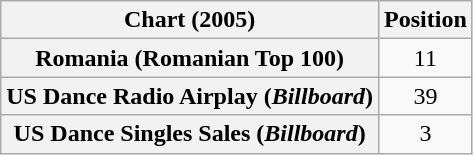<table class="wikitable sortable plainrowheaders" style="text-align:center">
<tr>
<th>Chart (2005)</th>
<th>Position</th>
</tr>
<tr>
<th scope="row">Romania (Romanian Top 100)</th>
<td>11</td>
</tr>
<tr>
<th scope="row">US Dance Radio Airplay (<em>Billboard</em>)</th>
<td>39</td>
</tr>
<tr>
<th scope="row">US Dance Singles Sales (<em>Billboard</em>)</th>
<td>3</td>
</tr>
</table>
